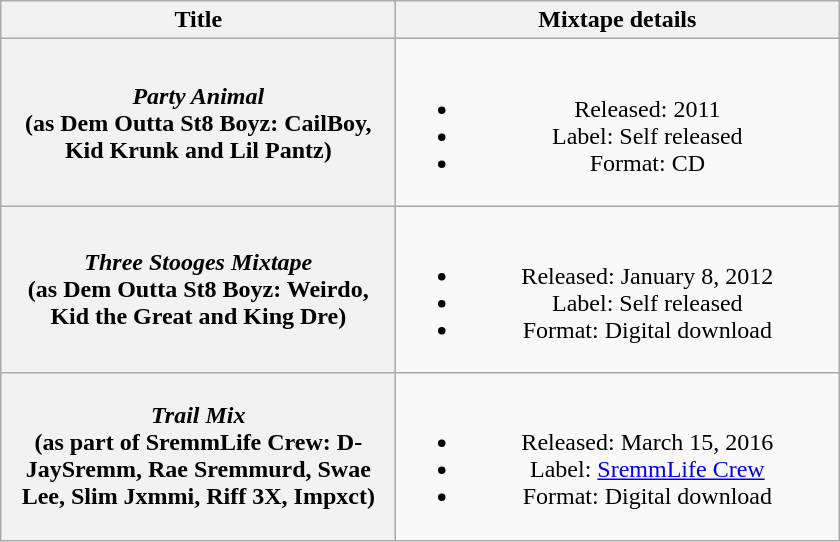<table class="wikitable plainrowheaders" style="text-align:center;">
<tr>
<th scope="col" style="width:16em;">Title</th>
<th scope="col" style="width:18em;">Mixtape details</th>
</tr>
<tr>
<th scope="row"><em>Party Animal</em><br><span>(as Dem Outta St8 Boyz: CailBoy, Kid Krunk and Lil Pantz)</span></th>
<td><br><ul><li>Released: 2011</li><li>Label: Self released</li><li>Format: CD</li></ul></td>
</tr>
<tr>
<th scope="row"><em>Three Stooges Mixtape</em><br><span>(as Dem Outta St8 Boyz: Weirdo, Kid the Great and King Dre)</span></th>
<td><br><ul><li>Released: January 8, 2012</li><li>Label: Self released</li><li>Format: Digital download</li></ul></td>
</tr>
<tr>
<th scope="row"><em>Trail Mix</em><br><span>(as part of SremmLife Crew: D-JaySremm, Rae Sremmurd, Swae Lee, Slim Jxmmi, Riff 3X, Impxct)</span></th>
<td><br><ul><li>Released: March 15, 2016</li><li>Label: <a href='#'>SremmLife Crew</a></li><li>Format: Digital download</li></ul></td>
</tr>
</table>
